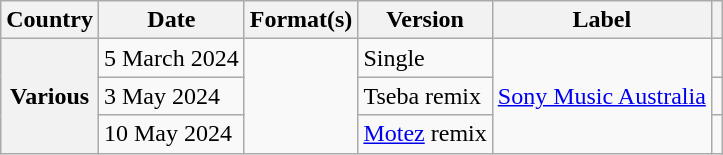<table class="wikitable plainrowheaders">
<tr>
<th scope="col">Country</th>
<th scope="col">Date</th>
<th scope="col">Format(s)</th>
<th scope="col">Version</th>
<th scope="col">Label</th>
<th scope="col"></th>
</tr>
<tr>
<th scope="row" rowspan="3">Various</th>
<td>5 March 2024</td>
<td rowspan="3"></td>
<td>Single</td>
<td rowspan="3"><a href='#'>Sony Music Australia</a></td>
<td></td>
</tr>
<tr>
<td>3 May 2024</td>
<td>Tseba remix</td>
<td></td>
</tr>
<tr>
<td>10 May 2024</td>
<td><a href='#'>Motez</a> remix</td>
<td></td>
</tr>
</table>
